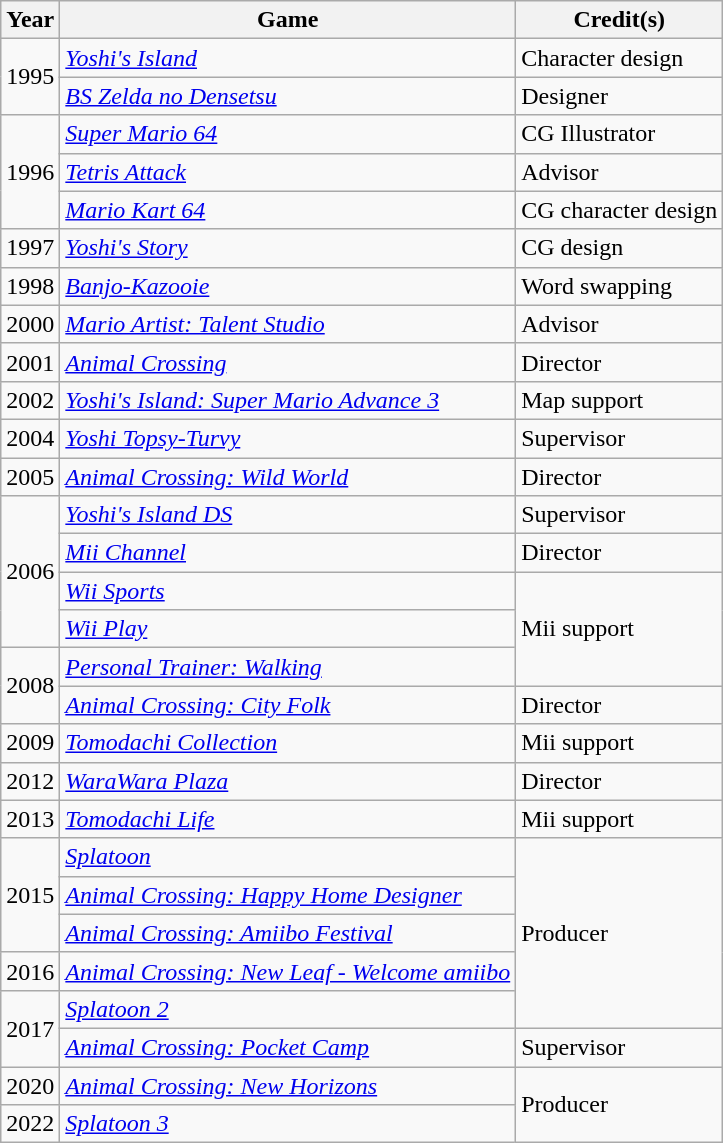<table class="wikitable sortable">
<tr>
<th>Year</th>
<th>Game</th>
<th>Credit(s)</th>
</tr>
<tr>
<td rowspan="2">1995</td>
<td><em><a href='#'>Yoshi's Island</a></em></td>
<td>Character design</td>
</tr>
<tr>
<td><em><a href='#'>BS Zelda no Densetsu</a></em></td>
<td>Designer</td>
</tr>
<tr>
<td rowspan="3">1996</td>
<td><em><a href='#'>Super Mario 64</a></em></td>
<td>CG Illustrator</td>
</tr>
<tr>
<td><em><a href='#'>Tetris Attack</a></em></td>
<td>Advisor</td>
</tr>
<tr>
<td><em><a href='#'>Mario Kart 64</a></em></td>
<td>CG character design</td>
</tr>
<tr>
<td>1997</td>
<td><em><a href='#'>Yoshi's Story</a></em></td>
<td>CG design</td>
</tr>
<tr>
<td>1998</td>
<td><em><a href='#'>Banjo-Kazooie</a></em></td>
<td>Word swapping</td>
</tr>
<tr>
<td>2000</td>
<td><em><a href='#'>Mario Artist: Talent Studio</a></em></td>
<td>Advisor</td>
</tr>
<tr>
<td>2001</td>
<td><em><a href='#'>Animal Crossing</a></em></td>
<td>Director</td>
</tr>
<tr>
<td>2002</td>
<td><em><a href='#'>Yoshi's Island: Super Mario Advance 3</a></em></td>
<td>Map support</td>
</tr>
<tr>
<td>2004</td>
<td><em><a href='#'>Yoshi Topsy-Turvy</a></em></td>
<td>Supervisor</td>
</tr>
<tr>
<td>2005</td>
<td><em><a href='#'>Animal Crossing: Wild World</a></em></td>
<td>Director</td>
</tr>
<tr>
<td rowspan="4">2006</td>
<td><em><a href='#'>Yoshi's Island DS</a></em></td>
<td>Supervisor</td>
</tr>
<tr>
<td><em><a href='#'>Mii Channel</a></em></td>
<td>Director</td>
</tr>
<tr>
<td><em><a href='#'>Wii Sports</a></em></td>
<td rowspan="3">Mii support</td>
</tr>
<tr>
<td><em><a href='#'>Wii Play</a></em></td>
</tr>
<tr>
<td rowspan="2">2008</td>
<td><em><a href='#'>Personal Trainer: Walking</a></em></td>
</tr>
<tr>
<td><em><a href='#'>Animal Crossing: City Folk</a></em></td>
<td>Director</td>
</tr>
<tr>
<td>2009</td>
<td><em><a href='#'>Tomodachi Collection</a></em></td>
<td>Mii support</td>
</tr>
<tr>
<td>2012</td>
<td><em><a href='#'>WaraWara Plaza</a></em></td>
<td>Director</td>
</tr>
<tr>
<td>2013</td>
<td><em><a href='#'>Tomodachi Life</a></em></td>
<td>Mii support</td>
</tr>
<tr>
<td rowspan="3">2015</td>
<td><em><a href='#'>Splatoon</a></em></td>
<td rowspan="5">Producer</td>
</tr>
<tr>
<td><em><a href='#'>Animal Crossing: Happy Home Designer</a></em></td>
</tr>
<tr>
<td><em><a href='#'>Animal Crossing: Amiibo Festival</a></em></td>
</tr>
<tr>
<td>2016</td>
<td><em><a href='#'>Animal Crossing: New Leaf - Welcome amiibo</a></em></td>
</tr>
<tr>
<td rowspan="2">2017</td>
<td><em><a href='#'>Splatoon 2</a></em></td>
</tr>
<tr>
<td><em><a href='#'>Animal Crossing: Pocket Camp</a></em></td>
<td>Supervisor</td>
</tr>
<tr>
<td>2020</td>
<td><em><a href='#'>Animal Crossing: New Horizons</a></em></td>
<td rowspan="2">Producer</td>
</tr>
<tr>
<td>2022</td>
<td><em><a href='#'>Splatoon 3</a></em></td>
</tr>
</table>
